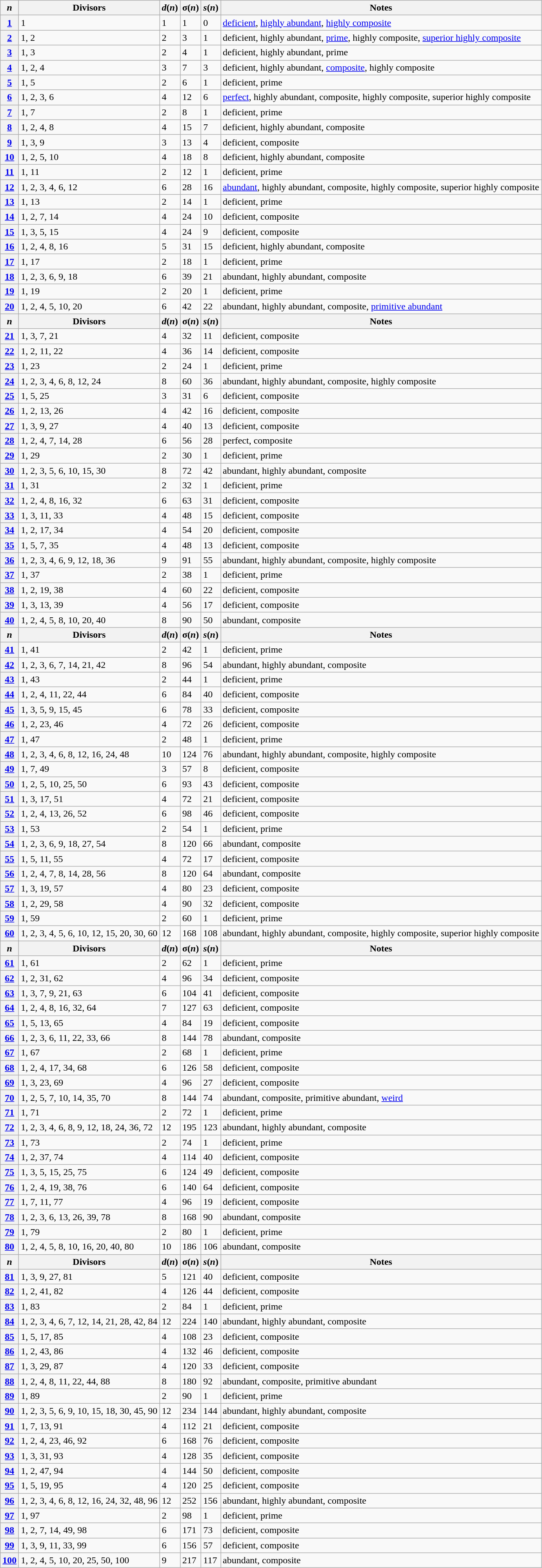<table class="wikitable">
<tr>
<th><em>n</em></th>
<th>Divisors</th>
<th><em>d</em>(<em>n</em>)</th>
<th>σ(<em>n</em>)</th>
<th><em>s</em>(<em>n</em>)</th>
<th>Notes</th>
</tr>
<tr>
<th><a href='#'>1</a></th>
<td>1</td>
<td>1</td>
<td>1</td>
<td>0</td>
<td><a href='#'>deficient</a>, <a href='#'>highly abundant</a>, <a href='#'>highly composite</a></td>
</tr>
<tr>
<th><a href='#'>2</a></th>
<td>1, 2</td>
<td>2</td>
<td>3</td>
<td>1</td>
<td>deficient, highly abundant, <a href='#'>prime</a>, highly composite, <a href='#'>superior highly composite</a></td>
</tr>
<tr>
<th><a href='#'>3</a></th>
<td>1, 3</td>
<td>2</td>
<td>4</td>
<td>1</td>
<td>deficient, highly abundant, prime</td>
</tr>
<tr>
<th><a href='#'>4</a></th>
<td>1, 2, 4</td>
<td>3</td>
<td>7</td>
<td>3</td>
<td>deficient, highly abundant, <a href='#'>composite</a>, highly composite</td>
</tr>
<tr>
<th><a href='#'>5</a></th>
<td>1, 5</td>
<td>2</td>
<td>6</td>
<td>1</td>
<td>deficient, prime</td>
</tr>
<tr>
<th><a href='#'>6</a></th>
<td>1, 2, 3, 6</td>
<td>4</td>
<td>12</td>
<td>6</td>
<td><a href='#'>perfect</a>, highly abundant, composite, highly composite, superior highly composite</td>
</tr>
<tr>
<th><a href='#'>7</a></th>
<td>1, 7</td>
<td>2</td>
<td>8</td>
<td>1</td>
<td>deficient, prime</td>
</tr>
<tr>
<th><a href='#'>8</a></th>
<td>1, 2, 4, 8</td>
<td>4</td>
<td>15</td>
<td>7</td>
<td>deficient, highly abundant, composite</td>
</tr>
<tr>
<th><a href='#'>9</a></th>
<td>1, 3, 9</td>
<td>3</td>
<td>13</td>
<td>4</td>
<td>deficient, composite</td>
</tr>
<tr>
<th><a href='#'>10</a></th>
<td>1, 2, 5, 10</td>
<td>4</td>
<td>18</td>
<td>8</td>
<td>deficient, highly abundant, composite</td>
</tr>
<tr>
<th><a href='#'>11</a></th>
<td>1, 11</td>
<td>2</td>
<td>12</td>
<td>1</td>
<td>deficient, prime</td>
</tr>
<tr>
<th><a href='#'>12</a></th>
<td>1, 2, 3, 4, 6, 12</td>
<td>6</td>
<td>28</td>
<td>16</td>
<td><a href='#'>abundant</a>, highly abundant, composite, highly composite, superior highly composite</td>
</tr>
<tr>
<th><a href='#'>13</a></th>
<td>1, 13</td>
<td>2</td>
<td>14</td>
<td>1</td>
<td>deficient, prime</td>
</tr>
<tr>
<th><a href='#'>14</a></th>
<td>1, 2, 7, 14</td>
<td>4</td>
<td>24</td>
<td>10</td>
<td>deficient, composite</td>
</tr>
<tr>
<th><a href='#'>15</a></th>
<td>1, 3, 5, 15</td>
<td>4</td>
<td>24</td>
<td>9</td>
<td>deficient, composite</td>
</tr>
<tr>
<th><a href='#'>16</a></th>
<td>1, 2, 4, 8, 16</td>
<td>5</td>
<td>31</td>
<td>15</td>
<td>deficient, highly abundant, composite</td>
</tr>
<tr>
<th><a href='#'>17</a></th>
<td>1, 17</td>
<td>2</td>
<td>18</td>
<td>1</td>
<td>deficient, prime</td>
</tr>
<tr>
<th><a href='#'>18</a></th>
<td>1, 2, 3, 6, 9, 18</td>
<td>6</td>
<td>39</td>
<td>21</td>
<td>abundant, highly abundant, composite</td>
</tr>
<tr>
<th><a href='#'>19</a></th>
<td>1, 19</td>
<td>2</td>
<td>20</td>
<td>1</td>
<td>deficient, prime</td>
</tr>
<tr>
<th><a href='#'>20</a></th>
<td>1, 2, 4, 5, 10, 20</td>
<td>6</td>
<td>42</td>
<td>22</td>
<td>abundant, highly abundant, composite, <a href='#'>primitive abundant</a></td>
</tr>
<tr>
<th><em>n</em></th>
<th>Divisors</th>
<th><em>d</em>(<em>n</em>)</th>
<th>σ(<em>n</em>)</th>
<th><em>s</em>(<em>n</em>)</th>
<th>Notes</th>
</tr>
<tr>
<th><a href='#'>21</a></th>
<td>1, 3, 7, 21</td>
<td>4</td>
<td>32</td>
<td>11</td>
<td>deficient, composite</td>
</tr>
<tr>
<th><a href='#'>22</a></th>
<td>1, 2, 11, 22</td>
<td>4</td>
<td>36</td>
<td>14</td>
<td>deficient, composite</td>
</tr>
<tr>
<th><a href='#'>23</a></th>
<td>1, 23</td>
<td>2</td>
<td>24</td>
<td>1</td>
<td>deficient, prime</td>
</tr>
<tr>
<th><a href='#'>24</a></th>
<td>1, 2, 3, 4, 6, 8, 12, 24</td>
<td>8</td>
<td>60</td>
<td>36</td>
<td>abundant, highly abundant, composite, highly composite</td>
</tr>
<tr>
<th><a href='#'>25</a></th>
<td>1, 5, 25</td>
<td>3</td>
<td>31</td>
<td>6</td>
<td>deficient, composite</td>
</tr>
<tr>
<th><a href='#'>26</a></th>
<td>1, 2, 13, 26</td>
<td>4</td>
<td>42</td>
<td>16</td>
<td>deficient, composite</td>
</tr>
<tr>
<th><a href='#'>27</a></th>
<td>1, 3, 9, 27</td>
<td>4</td>
<td>40</td>
<td>13</td>
<td>deficient, composite</td>
</tr>
<tr>
<th><a href='#'>28</a></th>
<td>1, 2, 4, 7, 14, 28</td>
<td>6</td>
<td>56</td>
<td>28</td>
<td>perfect, composite</td>
</tr>
<tr>
<th><a href='#'>29</a></th>
<td>1, 29</td>
<td>2</td>
<td>30</td>
<td>1</td>
<td>deficient, prime</td>
</tr>
<tr>
<th><a href='#'>30</a></th>
<td>1, 2, 3, 5, 6, 10, 15, 30</td>
<td>8</td>
<td>72</td>
<td>42</td>
<td>abundant, highly abundant, composite</td>
</tr>
<tr>
<th><a href='#'>31</a></th>
<td>1, 31</td>
<td>2</td>
<td>32</td>
<td>1</td>
<td>deficient, prime</td>
</tr>
<tr>
<th><a href='#'>32</a></th>
<td>1, 2, 4, 8, 16, 32</td>
<td>6</td>
<td>63</td>
<td>31</td>
<td>deficient, composite</td>
</tr>
<tr>
<th><a href='#'>33</a></th>
<td>1, 3, 11, 33</td>
<td>4</td>
<td>48</td>
<td>15</td>
<td>deficient, composite</td>
</tr>
<tr>
<th><a href='#'>34</a></th>
<td>1, 2, 17, 34</td>
<td>4</td>
<td>54</td>
<td>20</td>
<td>deficient, composite</td>
</tr>
<tr>
<th><a href='#'>35</a></th>
<td>1, 5, 7, 35</td>
<td>4</td>
<td>48</td>
<td>13</td>
<td>deficient, composite</td>
</tr>
<tr>
<th><a href='#'>36</a></th>
<td>1, 2, 3, 4, 6, 9, 12, 18, 36</td>
<td>9</td>
<td>91</td>
<td>55</td>
<td>abundant, highly abundant, composite, highly composite</td>
</tr>
<tr>
<th><a href='#'>37</a></th>
<td>1, 37</td>
<td>2</td>
<td>38</td>
<td>1</td>
<td>deficient, prime</td>
</tr>
<tr>
<th><a href='#'>38</a></th>
<td>1, 2, 19, 38</td>
<td>4</td>
<td>60</td>
<td>22</td>
<td>deficient, composite</td>
</tr>
<tr>
<th><a href='#'>39</a></th>
<td>1, 3, 13, 39</td>
<td>4</td>
<td>56</td>
<td>17</td>
<td>deficient, composite</td>
</tr>
<tr>
<th><a href='#'>40</a></th>
<td>1, 2, 4, 5, 8, 10, 20, 40</td>
<td>8</td>
<td>90</td>
<td>50</td>
<td>abundant, composite</td>
</tr>
<tr>
<th><em>n</em></th>
<th>Divisors</th>
<th><em>d</em>(<em>n</em>)</th>
<th>σ(<em>n</em>)</th>
<th><em>s</em>(<em>n</em>)</th>
<th>Notes</th>
</tr>
<tr>
<th><a href='#'>41</a></th>
<td>1, 41</td>
<td>2</td>
<td>42</td>
<td>1</td>
<td>deficient, prime</td>
</tr>
<tr>
<th><a href='#'>42</a></th>
<td>1, 2, 3, 6, 7, 14, 21, 42</td>
<td>8</td>
<td>96</td>
<td>54</td>
<td>abundant, highly abundant, composite</td>
</tr>
<tr>
<th><a href='#'>43</a></th>
<td>1, 43</td>
<td>2</td>
<td>44</td>
<td>1</td>
<td>deficient, prime</td>
</tr>
<tr>
<th><a href='#'>44</a></th>
<td>1, 2, 4, 11, 22, 44</td>
<td>6</td>
<td>84</td>
<td>40</td>
<td>deficient, composite</td>
</tr>
<tr>
<th><a href='#'>45</a></th>
<td>1, 3, 5, 9, 15, 45</td>
<td>6</td>
<td>78</td>
<td>33</td>
<td>deficient, composite</td>
</tr>
<tr>
<th><a href='#'>46</a></th>
<td>1, 2, 23, 46</td>
<td>4</td>
<td>72</td>
<td>26</td>
<td>deficient, composite</td>
</tr>
<tr>
<th><a href='#'>47</a></th>
<td>1, 47</td>
<td>2</td>
<td>48</td>
<td>1</td>
<td>deficient, prime</td>
</tr>
<tr>
<th><a href='#'>48</a></th>
<td>1, 2, 3, 4, 6, 8, 12, 16, 24, 48</td>
<td>10</td>
<td>124</td>
<td>76</td>
<td>abundant, highly abundant, composite, highly composite</td>
</tr>
<tr>
<th><a href='#'>49</a></th>
<td>1, 7, 49</td>
<td>3</td>
<td>57</td>
<td>8</td>
<td>deficient, composite</td>
</tr>
<tr>
<th><a href='#'>50</a></th>
<td>1, 2, 5, 10, 25, 50</td>
<td>6</td>
<td>93</td>
<td>43</td>
<td>deficient, composite</td>
</tr>
<tr>
<th><a href='#'>51</a></th>
<td>1, 3, 17, 51</td>
<td>4</td>
<td>72</td>
<td>21</td>
<td>deficient, composite</td>
</tr>
<tr>
<th><a href='#'>52</a></th>
<td>1, 2, 4, 13, 26, 52</td>
<td>6</td>
<td>98</td>
<td>46</td>
<td>deficient, composite</td>
</tr>
<tr>
<th><a href='#'>53</a></th>
<td>1, 53</td>
<td>2</td>
<td>54</td>
<td>1</td>
<td>deficient, prime</td>
</tr>
<tr>
<th><a href='#'>54</a></th>
<td>1, 2, 3, 6, 9, 18, 27, 54</td>
<td>8</td>
<td>120</td>
<td>66</td>
<td>abundant, composite</td>
</tr>
<tr>
<th><a href='#'>55</a></th>
<td>1, 5, 11, 55</td>
<td>4</td>
<td>72</td>
<td>17</td>
<td>deficient, composite</td>
</tr>
<tr>
<th><a href='#'>56</a></th>
<td>1, 2, 4, 7, 8, 14, 28, 56</td>
<td>8</td>
<td>120</td>
<td>64</td>
<td>abundant, composite</td>
</tr>
<tr>
<th><a href='#'>57</a></th>
<td>1, 3, 19, 57</td>
<td>4</td>
<td>80</td>
<td>23</td>
<td>deficient, composite</td>
</tr>
<tr>
<th><a href='#'>58</a></th>
<td>1, 2, 29, 58</td>
<td>4</td>
<td>90</td>
<td>32</td>
<td>deficient, composite</td>
</tr>
<tr>
<th><a href='#'>59</a></th>
<td>1, 59</td>
<td>2</td>
<td>60</td>
<td>1</td>
<td>deficient, prime</td>
</tr>
<tr>
<th><a href='#'>60</a></th>
<td>1, 2, 3, 4, 5, 6, 10, 12, 15, 20, 30, 60</td>
<td>12</td>
<td>168</td>
<td>108</td>
<td>abundant, highly abundant, composite, highly composite, superior highly composite</td>
</tr>
<tr>
<th><em>n</em></th>
<th>Divisors</th>
<th><em>d</em>(<em>n</em>)</th>
<th>σ(<em>n</em>)</th>
<th><em>s</em>(<em>n</em>)</th>
<th>Notes</th>
</tr>
<tr>
<th><a href='#'>61</a></th>
<td>1, 61</td>
<td>2</td>
<td>62</td>
<td>1</td>
<td>deficient, prime</td>
</tr>
<tr>
<th><a href='#'>62</a></th>
<td>1, 2, 31, 62</td>
<td>4</td>
<td>96</td>
<td>34</td>
<td>deficient, composite</td>
</tr>
<tr>
<th><a href='#'>63</a></th>
<td>1, 3, 7, 9, 21, 63</td>
<td>6</td>
<td>104</td>
<td>41</td>
<td>deficient, composite</td>
</tr>
<tr>
<th><a href='#'>64</a></th>
<td>1, 2, 4, 8, 16, 32, 64</td>
<td>7</td>
<td>127</td>
<td>63</td>
<td>deficient, composite</td>
</tr>
<tr>
<th><a href='#'>65</a></th>
<td>1, 5, 13, 65</td>
<td>4</td>
<td>84</td>
<td>19</td>
<td>deficient, composite</td>
</tr>
<tr>
<th><a href='#'>66</a></th>
<td>1, 2, 3, 6, 11, 22, 33, 66</td>
<td>8</td>
<td>144</td>
<td>78</td>
<td>abundant, composite</td>
</tr>
<tr>
<th><a href='#'>67</a></th>
<td>1, 67</td>
<td>2</td>
<td>68</td>
<td>1</td>
<td>deficient, prime</td>
</tr>
<tr>
<th><a href='#'>68</a></th>
<td>1, 2, 4, 17, 34, 68</td>
<td>6</td>
<td>126</td>
<td>58</td>
<td>deficient, composite</td>
</tr>
<tr>
<th><a href='#'>69</a></th>
<td>1, 3, 23, 69</td>
<td>4</td>
<td>96</td>
<td>27</td>
<td>deficient, composite</td>
</tr>
<tr>
<th><a href='#'>70</a></th>
<td>1, 2, 5, 7, 10, 14, 35, 70</td>
<td>8</td>
<td>144</td>
<td>74</td>
<td>abundant, composite, primitive abundant, <a href='#'>weird</a></td>
</tr>
<tr>
<th><a href='#'>71</a></th>
<td>1, 71</td>
<td>2</td>
<td>72</td>
<td>1</td>
<td>deficient, prime</td>
</tr>
<tr>
<th><a href='#'>72</a></th>
<td>1, 2, 3, 4, 6, 8, 9, 12, 18, 24, 36, 72</td>
<td>12</td>
<td>195</td>
<td>123</td>
<td>abundant, highly abundant, composite</td>
</tr>
<tr>
<th><a href='#'>73</a></th>
<td>1, 73</td>
<td>2</td>
<td>74</td>
<td>1</td>
<td>deficient, prime</td>
</tr>
<tr>
<th><a href='#'>74</a></th>
<td>1, 2, 37, 74</td>
<td>4</td>
<td>114</td>
<td>40</td>
<td>deficient, composite</td>
</tr>
<tr>
<th><a href='#'>75</a></th>
<td>1, 3, 5, 15, 25, 75</td>
<td>6</td>
<td>124</td>
<td>49</td>
<td>deficient, composite</td>
</tr>
<tr>
<th><a href='#'>76</a></th>
<td>1, 2, 4, 19, 38, 76</td>
<td>6</td>
<td>140</td>
<td>64</td>
<td>deficient, composite</td>
</tr>
<tr>
<th><a href='#'>77</a></th>
<td>1, 7, 11, 77</td>
<td>4</td>
<td>96</td>
<td>19</td>
<td>deficient, composite</td>
</tr>
<tr>
<th><a href='#'>78</a></th>
<td>1, 2, 3, 6, 13, 26, 39, 78</td>
<td>8</td>
<td>168</td>
<td>90</td>
<td>abundant, composite</td>
</tr>
<tr>
<th><a href='#'>79</a></th>
<td>1, 79</td>
<td>2</td>
<td>80</td>
<td>1</td>
<td>deficient, prime</td>
</tr>
<tr>
<th><a href='#'>80</a></th>
<td>1, 2, 4, 5, 8, 10, 16, 20, 40, 80</td>
<td>10</td>
<td>186</td>
<td>106</td>
<td>abundant, composite</td>
</tr>
<tr>
<th><em>n</em></th>
<th>Divisors</th>
<th><em>d</em>(<em>n</em>)</th>
<th>σ(<em>n</em>)</th>
<th><em>s</em>(<em>n</em>)</th>
<th>Notes</th>
</tr>
<tr>
<th><a href='#'>81</a></th>
<td>1, 3, 9, 27, 81</td>
<td>5</td>
<td>121</td>
<td>40</td>
<td>deficient, composite</td>
</tr>
<tr>
<th><a href='#'>82</a></th>
<td>1, 2, 41, 82</td>
<td>4</td>
<td>126</td>
<td>44</td>
<td>deficient, composite</td>
</tr>
<tr>
<th><a href='#'>83</a></th>
<td>1, 83</td>
<td>2</td>
<td>84</td>
<td>1</td>
<td>deficient, prime</td>
</tr>
<tr>
<th><a href='#'>84</a></th>
<td>1, 2, 3, 4, 6, 7, 12, 14, 21, 28, 42, 84</td>
<td>12</td>
<td>224</td>
<td>140</td>
<td>abundant, highly abundant, composite</td>
</tr>
<tr>
<th><a href='#'>85</a></th>
<td>1, 5, 17, 85</td>
<td>4</td>
<td>108</td>
<td>23</td>
<td>deficient, composite</td>
</tr>
<tr>
<th><a href='#'>86</a></th>
<td>1, 2, 43, 86</td>
<td>4</td>
<td>132</td>
<td>46</td>
<td>deficient, composite</td>
</tr>
<tr>
<th><a href='#'>87</a></th>
<td>1, 3, 29, 87</td>
<td>4</td>
<td>120</td>
<td>33</td>
<td>deficient, composite</td>
</tr>
<tr>
<th><a href='#'>88</a></th>
<td>1, 2, 4, 8, 11, 22, 44, 88</td>
<td>8</td>
<td>180</td>
<td>92</td>
<td>abundant, composite, primitive abundant</td>
</tr>
<tr>
<th><a href='#'>89</a></th>
<td>1, 89</td>
<td>2</td>
<td>90</td>
<td>1</td>
<td>deficient, prime</td>
</tr>
<tr>
<th><a href='#'>90</a></th>
<td>1, 2, 3, 5, 6, 9, 10, 15, 18, 30, 45, 90</td>
<td>12</td>
<td>234</td>
<td>144</td>
<td>abundant, highly abundant, composite</td>
</tr>
<tr>
<th><a href='#'>91</a></th>
<td>1, 7, 13, 91</td>
<td>4</td>
<td>112</td>
<td>21</td>
<td>deficient, composite</td>
</tr>
<tr>
<th><a href='#'>92</a></th>
<td>1, 2, 4, 23, 46, 92</td>
<td>6</td>
<td>168</td>
<td>76</td>
<td>deficient, composite</td>
</tr>
<tr>
<th><a href='#'>93</a></th>
<td>1, 3, 31, 93</td>
<td>4</td>
<td>128</td>
<td>35</td>
<td>deficient, composite</td>
</tr>
<tr>
<th><a href='#'>94</a></th>
<td>1, 2, 47, 94</td>
<td>4</td>
<td>144</td>
<td>50</td>
<td>deficient, composite</td>
</tr>
<tr>
<th><a href='#'>95</a></th>
<td>1, 5, 19, 95</td>
<td>4</td>
<td>120</td>
<td>25</td>
<td>deficient, composite</td>
</tr>
<tr>
<th><a href='#'>96</a></th>
<td>1, 2, 3, 4, 6, 8, 12, 16, 24, 32, 48, 96</td>
<td>12</td>
<td>252</td>
<td>156</td>
<td>abundant, highly abundant, composite</td>
</tr>
<tr>
<th><a href='#'>97</a></th>
<td>1, 97</td>
<td>2</td>
<td>98</td>
<td>1</td>
<td>deficient, prime</td>
</tr>
<tr>
<th><a href='#'>98</a></th>
<td>1, 2, 7, 14, 49, 98</td>
<td>6</td>
<td>171</td>
<td>73</td>
<td>deficient, composite</td>
</tr>
<tr>
<th><a href='#'>99</a></th>
<td>1, 3, 9, 11, 33, 99</td>
<td>6</td>
<td>156</td>
<td>57</td>
<td>deficient, composite</td>
</tr>
<tr>
<th><a href='#'>100</a></th>
<td>1, 2, 4, 5, 10, 20, 25, 50, 100</td>
<td>9</td>
<td>217</td>
<td>117</td>
<td>abundant, composite</td>
</tr>
</table>
